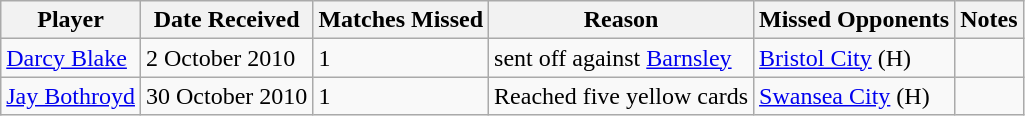<table class="wikitable">
<tr>
<th>Player</th>
<th>Date Received</th>
<th>Matches Missed</th>
<th>Reason</th>
<th>Missed Opponents</th>
<th>Notes</th>
</tr>
<tr>
<td><a href='#'>Darcy Blake</a></td>
<td>2 October 2010</td>
<td>1</td>
<td>sent off against <a href='#'>Barnsley</a></td>
<td><a href='#'>Bristol City</a> (H)</td>
<td></td>
</tr>
<tr>
<td><a href='#'>Jay Bothroyd</a></td>
<td>30 October 2010</td>
<td>1</td>
<td>Reached five yellow cards</td>
<td><a href='#'>Swansea City</a> (H)</td>
<td></td>
</tr>
</table>
